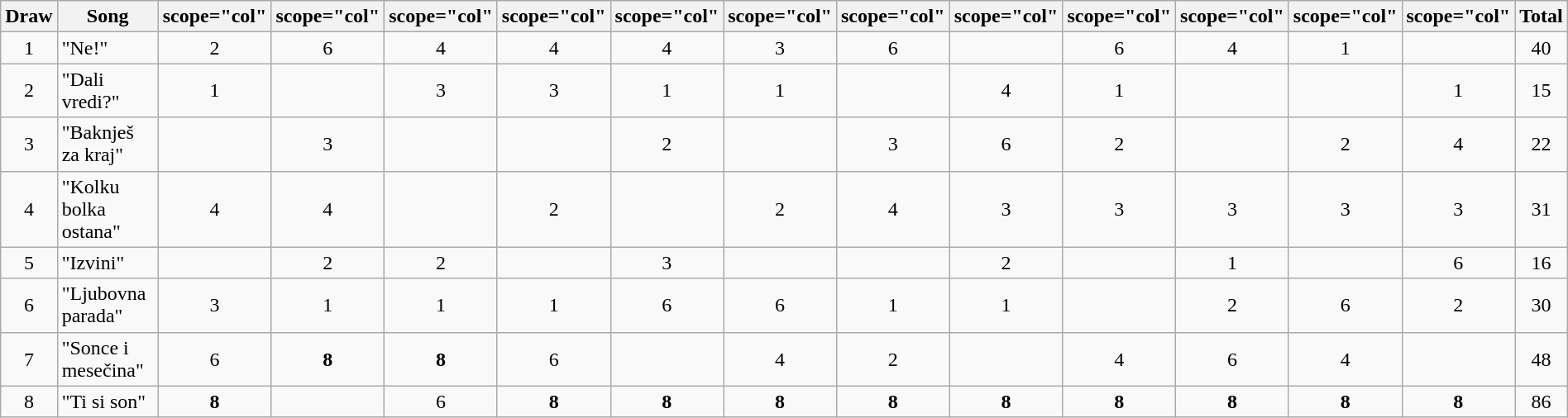<table class="wikitable mw-collapsible collapsible" style="margin: 1em auto 1em auto; text-align:center;">
<tr>
<th>Draw</th>
<th>Song</th>
<th>scope="col" </th>
<th>scope="col" </th>
<th>scope="col" </th>
<th>scope="col" </th>
<th>scope="col" </th>
<th>scope="col" </th>
<th>scope="col" </th>
<th>scope="col" </th>
<th>scope="col" </th>
<th>scope="col" </th>
<th>scope="col" </th>
<th>scope="col" </th>
<th>Total</th>
</tr>
<tr>
<td>1</td>
<td align="left">"Ne!"</td>
<td>2</td>
<td>6</td>
<td>4</td>
<td>4</td>
<td>4</td>
<td>3</td>
<td>6</td>
<td></td>
<td>6</td>
<td>4</td>
<td>1</td>
<td></td>
<td>40</td>
</tr>
<tr>
<td>2</td>
<td align="left">"Dali vredi?"</td>
<td>1</td>
<td></td>
<td>3</td>
<td>3</td>
<td>1</td>
<td>1</td>
<td></td>
<td>4</td>
<td>1</td>
<td></td>
<td></td>
<td>1</td>
<td>15</td>
</tr>
<tr>
<td>3</td>
<td align="left">"Baknješ za kraj"</td>
<td></td>
<td>3</td>
<td></td>
<td></td>
<td>2</td>
<td></td>
<td>3</td>
<td>6</td>
<td>2</td>
<td></td>
<td>2</td>
<td>4</td>
<td>22</td>
</tr>
<tr>
<td>4</td>
<td align="left">"Kolku bolka ostana"</td>
<td>4</td>
<td>4</td>
<td></td>
<td>2</td>
<td></td>
<td>2</td>
<td>4</td>
<td>3</td>
<td>3</td>
<td>3</td>
<td>3</td>
<td>3</td>
<td>31</td>
</tr>
<tr>
<td>5</td>
<td align="left">"Izvini"</td>
<td></td>
<td>2</td>
<td>2</td>
<td></td>
<td>3</td>
<td></td>
<td></td>
<td>2</td>
<td></td>
<td>1</td>
<td></td>
<td>6</td>
<td>16</td>
</tr>
<tr>
<td>6</td>
<td align="left">"Ljubovna parada"</td>
<td>3</td>
<td>1</td>
<td>1</td>
<td>1</td>
<td>6</td>
<td>6</td>
<td>1</td>
<td>1</td>
<td></td>
<td>2</td>
<td>6</td>
<td>2</td>
<td>30</td>
</tr>
<tr>
<td>7</td>
<td align="left">"Sonce i mesečina"</td>
<td>6</td>
<td><strong>8</strong></td>
<td><strong>8</strong></td>
<td>6</td>
<td></td>
<td>4</td>
<td>2</td>
<td></td>
<td>4</td>
<td>6</td>
<td>4</td>
<td></td>
<td>48</td>
</tr>
<tr>
<td>8</td>
<td align="left">"Ti si son"</td>
<td><strong>8</strong></td>
<td></td>
<td>6</td>
<td><strong>8</strong></td>
<td><strong>8</strong></td>
<td><strong>8</strong></td>
<td><strong>8</strong></td>
<td><strong>8</strong></td>
<td><strong>8</strong></td>
<td><strong>8</strong></td>
<td><strong>8</strong></td>
<td><strong>8</strong></td>
<td>86</td>
</tr>
</table>
